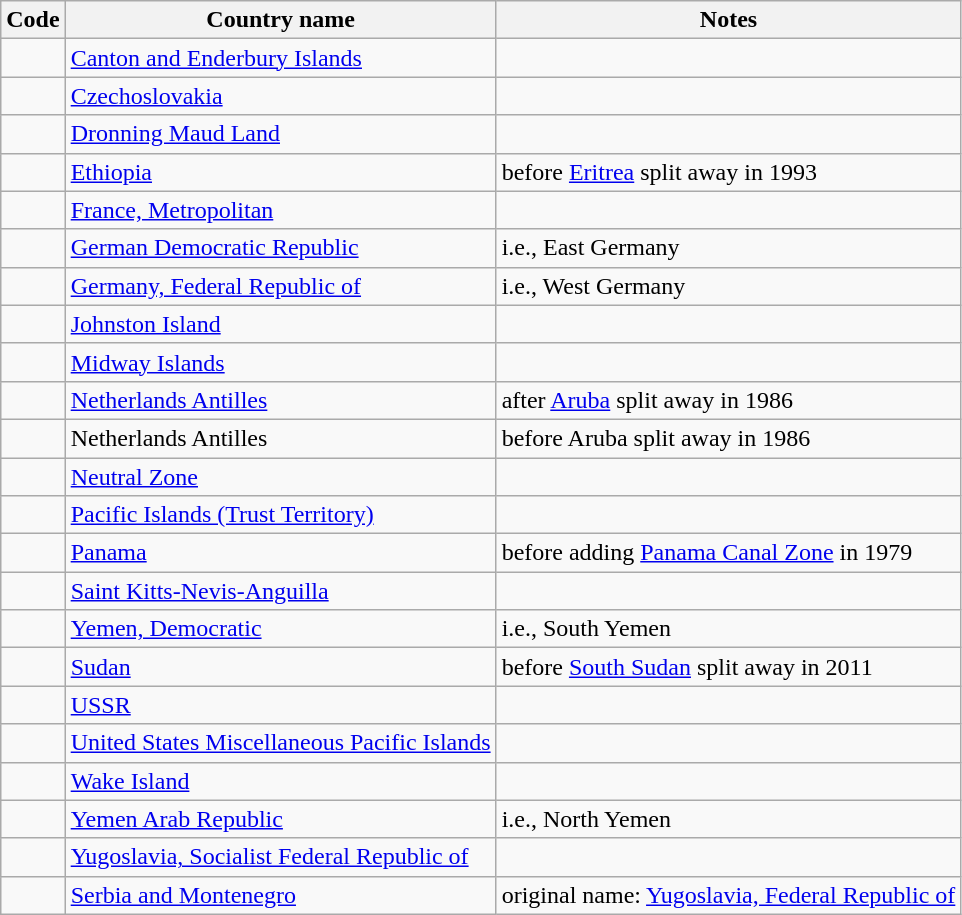<table class="wikitable sortable">
<tr>
<th>Code</th>
<th>Country name</th>
<th class="unsortable">Notes</th>
</tr>
<tr>
<td></td>
<td><a href='#'>Canton and Enderbury Islands</a></td>
<td></td>
</tr>
<tr>
<td></td>
<td><a href='#'>Czechoslovakia</a></td>
<td></td>
</tr>
<tr>
<td></td>
<td><a href='#'>Dronning Maud Land</a></td>
<td></td>
</tr>
<tr>
<td></td>
<td><a href='#'>Ethiopia</a></td>
<td>before <a href='#'>Eritrea</a> split away in 1993</td>
</tr>
<tr>
<td></td>
<td><a href='#'>France, Metropolitan</a></td>
<td></td>
</tr>
<tr>
<td></td>
<td><a href='#'>German Democratic Republic</a></td>
<td>i.e., East Germany</td>
</tr>
<tr>
<td></td>
<td><a href='#'>Germany, Federal Republic of</a></td>
<td>i.e., West Germany</td>
</tr>
<tr>
<td></td>
<td><a href='#'>Johnston Island</a></td>
<td></td>
</tr>
<tr>
<td></td>
<td><a href='#'>Midway Islands</a></td>
<td></td>
</tr>
<tr>
<td></td>
<td><a href='#'>Netherlands Antilles</a></td>
<td>after <a href='#'>Aruba</a> split away in 1986</td>
</tr>
<tr>
<td></td>
<td>Netherlands Antilles</td>
<td>before Aruba split away in 1986</td>
</tr>
<tr>
<td></td>
<td><a href='#'>Neutral Zone</a></td>
<td></td>
</tr>
<tr>
<td></td>
<td><a href='#'>Pacific Islands (Trust Territory)</a></td>
<td></td>
</tr>
<tr>
<td></td>
<td><a href='#'>Panama</a></td>
<td>before adding <a href='#'>Panama Canal Zone</a> in 1979</td>
</tr>
<tr>
<td></td>
<td><a href='#'>Saint Kitts-Nevis-Anguilla</a></td>
<td></td>
</tr>
<tr>
<td></td>
<td><a href='#'>Yemen, Democratic</a></td>
<td>i.e., South Yemen</td>
</tr>
<tr>
<td></td>
<td><a href='#'>Sudan</a></td>
<td>before <a href='#'>South Sudan</a> split away in 2011</td>
</tr>
<tr>
<td></td>
<td><a href='#'>USSR</a></td>
<td></td>
</tr>
<tr>
<td></td>
<td><a href='#'>United States Miscellaneous Pacific Islands</a></td>
<td></td>
</tr>
<tr>
<td></td>
<td><a href='#'>Wake Island</a></td>
<td></td>
</tr>
<tr>
<td></td>
<td><a href='#'>Yemen Arab Republic</a></td>
<td>i.e., North Yemen</td>
</tr>
<tr>
<td></td>
<td><a href='#'>Yugoslavia, Socialist Federal Republic of</a></td>
<td></td>
</tr>
<tr>
<td></td>
<td><a href='#'>Serbia and Montenegro</a></td>
<td>original name: <a href='#'>Yugoslavia, Federal Republic of</a></td>
</tr>
</table>
